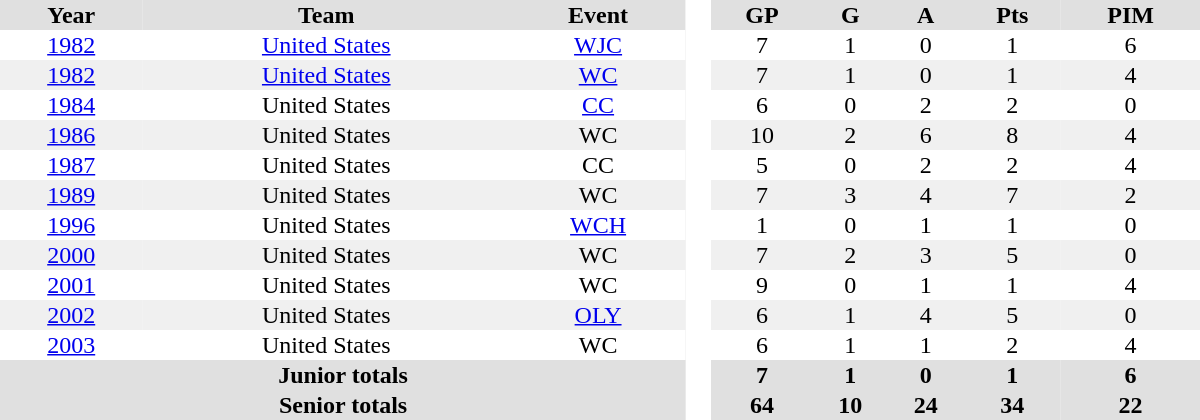<table border="0" cellpadding="1" cellspacing="0" style="text-align:center; width:50em">
<tr ALIGN="center" bgcolor="#e0e0e0">
<th>Year</th>
<th>Team</th>
<th>Event</th>
<th rowspan="99" bgcolor="#ffffff"> </th>
<th>GP</th>
<th>G</th>
<th>A</th>
<th>Pts</th>
<th>PIM</th>
</tr>
<tr>
<td><a href='#'>1982</a></td>
<td><a href='#'>United States</a></td>
<td><a href='#'>WJC</a></td>
<td>7</td>
<td>1</td>
<td>0</td>
<td>1</td>
<td>6</td>
</tr>
<tr bgcolor="#f0f0f0">
<td><a href='#'>1982</a></td>
<td><a href='#'>United States</a></td>
<td><a href='#'>WC</a></td>
<td>7</td>
<td>1</td>
<td>0</td>
<td>1</td>
<td>4</td>
</tr>
<tr>
<td><a href='#'>1984</a></td>
<td>United States</td>
<td><a href='#'>CC</a></td>
<td>6</td>
<td>0</td>
<td>2</td>
<td>2</td>
<td>0</td>
</tr>
<tr bgcolor="#f0f0f0">
<td><a href='#'>1986</a></td>
<td>United States</td>
<td>WC</td>
<td>10</td>
<td>2</td>
<td>6</td>
<td>8</td>
<td>4</td>
</tr>
<tr>
<td><a href='#'>1987</a></td>
<td>United States</td>
<td>CC</td>
<td>5</td>
<td>0</td>
<td>2</td>
<td>2</td>
<td>4</td>
</tr>
<tr bgcolor="#f0f0f0">
<td><a href='#'>1989</a></td>
<td>United States</td>
<td>WC</td>
<td>7</td>
<td>3</td>
<td>4</td>
<td>7</td>
<td>2</td>
</tr>
<tr>
<td><a href='#'>1996</a></td>
<td>United States</td>
<td><a href='#'>WCH</a></td>
<td>1</td>
<td>0</td>
<td>1</td>
<td>1</td>
<td>0</td>
</tr>
<tr bgcolor="#f0f0f0">
<td><a href='#'>2000</a></td>
<td>United States</td>
<td>WC</td>
<td>7</td>
<td>2</td>
<td>3</td>
<td>5</td>
<td>0</td>
</tr>
<tr>
<td><a href='#'>2001</a></td>
<td>United States</td>
<td>WC</td>
<td>9</td>
<td>0</td>
<td>1</td>
<td>1</td>
<td>4</td>
</tr>
<tr bgcolor="#f0f0f0">
<td><a href='#'>2002</a></td>
<td>United States</td>
<td><a href='#'>OLY</a></td>
<td>6</td>
<td>1</td>
<td>4</td>
<td>5</td>
<td>0</td>
</tr>
<tr>
<td><a href='#'>2003</a></td>
<td>United States</td>
<td>WC</td>
<td>6</td>
<td>1</td>
<td>1</td>
<td>2</td>
<td>4</td>
</tr>
<tr bgcolor="#e0e0e0">
<th colspan=3>Junior totals</th>
<th>7</th>
<th>1</th>
<th>0</th>
<th>1</th>
<th>6</th>
</tr>
<tr bgcolor="#e0e0e0">
<th colspan=3>Senior totals</th>
<th>64</th>
<th>10</th>
<th>24</th>
<th>34</th>
<th>22</th>
</tr>
</table>
